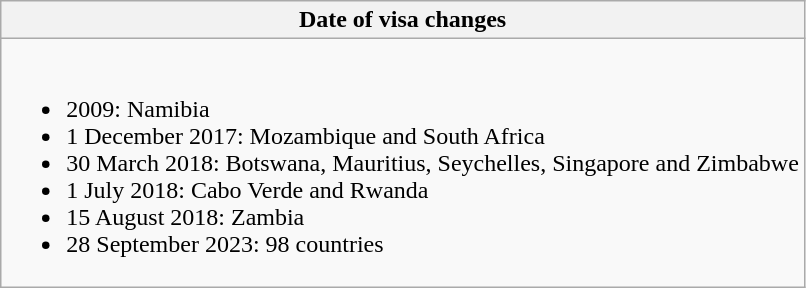<table class="wikitable collapsible collapsed">
<tr>
<th style="width:100%;";">Date of visa changes</th>
</tr>
<tr>
<td><br><ul><li>2009: Namibia</li><li>1 December 2017: Mozambique and South Africa</li><li>30 March 2018: Botswana, Mauritius, Seychelles, Singapore and Zimbabwe</li><li>1 July 2018: Cabo Verde and Rwanda</li><li>15 August 2018: Zambia</li><li>28 September 2023: 98 countries</li></ul></td>
</tr>
</table>
